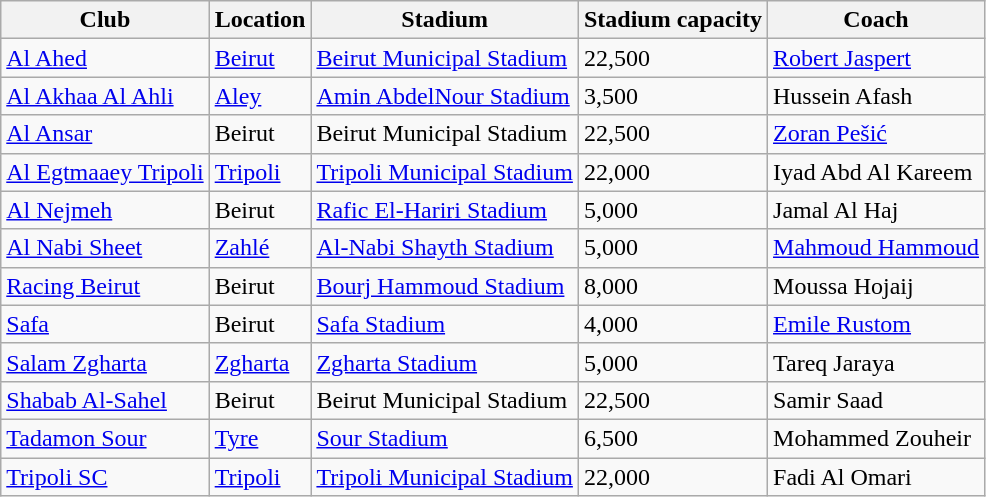<table class="wikitable sortable">
<tr>
<th>Club</th>
<th>Location</th>
<th>Stadium</th>
<th>Stadium capacity</th>
<th>Coach</th>
</tr>
<tr>
<td><a href='#'>Al Ahed</a></td>
<td><a href='#'>Beirut</a></td>
<td><a href='#'>Beirut Municipal Stadium</a></td>
<td>22,500</td>
<td> <a href='#'>Robert Jaspert</a></td>
</tr>
<tr>
<td><a href='#'>Al Akhaa Al Ahli</a></td>
<td><a href='#'>Aley</a></td>
<td><a href='#'>Amin AbdelNour Stadium</a></td>
<td>3,500</td>
<td> Hussein Afash</td>
</tr>
<tr>
<td><a href='#'>Al Ansar</a></td>
<td>Beirut</td>
<td>Beirut Municipal Stadium</td>
<td>22,500</td>
<td> <a href='#'>Zoran Pešić</a></td>
</tr>
<tr>
<td><a href='#'>Al Egtmaaey Tripoli</a></td>
<td><a href='#'>Tripoli</a></td>
<td><a href='#'>Tripoli Municipal Stadium</a></td>
<td>22,000</td>
<td> Iyad Abd Al Kareem</td>
</tr>
<tr>
<td><a href='#'>Al Nejmeh</a></td>
<td>Beirut</td>
<td><a href='#'>Rafic El-Hariri Stadium</a></td>
<td>5,000</td>
<td> Jamal Al Haj</td>
</tr>
<tr>
<td><a href='#'>Al Nabi Sheet</a></td>
<td><a href='#'>Zahlé</a></td>
<td><a href='#'>Al-Nabi Shayth Stadium</a></td>
<td>5,000</td>
<td> <a href='#'>Mahmoud Hammoud</a></td>
</tr>
<tr>
<td><a href='#'>Racing Beirut</a></td>
<td>Beirut</td>
<td><a href='#'>Bourj Hammoud Stadium</a></td>
<td>8,000</td>
<td> Moussa Hojaij</td>
</tr>
<tr>
<td><a href='#'>Safa</a></td>
<td>Beirut</td>
<td><a href='#'>Safa Stadium</a></td>
<td>4,000</td>
<td> <a href='#'>Emile Rustom</a></td>
</tr>
<tr>
<td><a href='#'>Salam Zgharta</a></td>
<td><a href='#'>Zgharta</a></td>
<td><a href='#'>Zgharta Stadium</a></td>
<td>5,000</td>
<td> Tareq Jaraya</td>
</tr>
<tr>
<td><a href='#'>Shabab Al-Sahel</a></td>
<td>Beirut</td>
<td>Beirut Municipal Stadium</td>
<td>22,500</td>
<td> Samir Saad</td>
</tr>
<tr>
<td><a href='#'>Tadamon Sour</a></td>
<td><a href='#'>Tyre</a></td>
<td><a href='#'>Sour Stadium</a></td>
<td>6,500</td>
<td> Mohammed Zouheir</td>
</tr>
<tr>
<td><a href='#'>Tripoli SC</a></td>
<td><a href='#'>Tripoli</a></td>
<td><a href='#'>Tripoli Municipal Stadium</a></td>
<td>22,000</td>
<td> Fadi Al Omari</td>
</tr>
</table>
